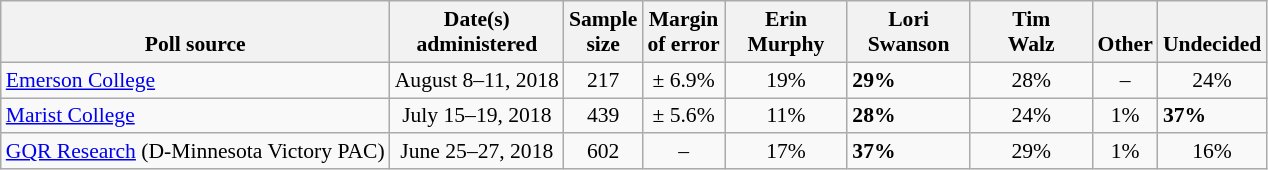<table class="wikitable" style="font-size:90%;">
<tr valign=bottom>
<th>Poll source</th>
<th>Date(s)<br>administered</th>
<th>Sample<br>size</th>
<th>Margin<br>of error</th>
<th style="width:75px;">Erin<br>Murphy</th>
<th style="width:75px;">Lori<br>Swanson</th>
<th style="width:75px;">Tim<br>Walz</th>
<th>Other</th>
<th>Undecided</th>
</tr>
<tr>
<td><a href='#'>Emerson College</a></td>
<td align=center>August 8–11, 2018</td>
<td align=center>217</td>
<td align=center>± 6.9%</td>
<td align=center>19%</td>
<td><strong>29%</strong></td>
<td align=center>28%</td>
<td align=center>–</td>
<td align=center>24%</td>
</tr>
<tr>
<td><a href='#'>Marist College</a></td>
<td align=center>July 15–19, 2018</td>
<td align=center>439</td>
<td align=center>± 5.6%</td>
<td align=center>11%</td>
<td><strong>28%</strong></td>
<td align=center>24%</td>
<td align=center>1%</td>
<td><strong>37%</strong></td>
</tr>
<tr>
<td><a href='#'>GQR Research</a> (D-Minnesota Victory PAC)</td>
<td align=center>June 25–27, 2018</td>
<td align=center>602</td>
<td align=center>–</td>
<td align=center>17%</td>
<td><strong>37%</strong></td>
<td align=center>29%</td>
<td align=center>1%</td>
<td align=center>16%</td>
</tr>
</table>
